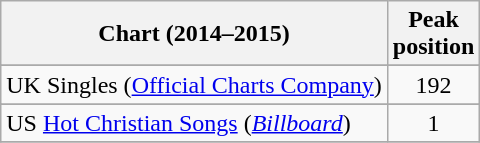<table class="wikitable sortable">
<tr>
<th align="left">Chart (2014–2015)</th>
<th style="text-align:center;">Peak<br>position</th>
</tr>
<tr>
</tr>
<tr>
</tr>
<tr>
</tr>
<tr>
<td>UK Singles (<a href='#'>Official Charts Company</a>)</td>
<td align="center">192</td>
</tr>
<tr>
</tr>
<tr>
</tr>
<tr>
</tr>
<tr>
<td>US <a href='#'>Hot Christian Songs</a> (<em><a href='#'>Billboard</a></em>)</td>
<td align="center">1</td>
</tr>
<tr>
</tr>
</table>
